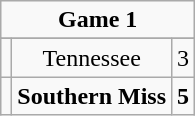<table class="wikitable">
<tr style="text-align:center;">
<td colspan="3"><strong>Game 1</strong></td>
</tr>
<tr style="text-align:center;">
</tr>
<tr style="text-align:center;">
<td></td>
<td>Tennessee</td>
<td>3</td>
</tr>
<tr style="text-align:center;">
<td></td>
<td><strong>Southern Miss</strong></td>
<td><strong>5</strong></td>
</tr>
</table>
